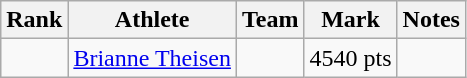<table class="wikitable sortable">
<tr>
<th>Rank</th>
<th>Athlete</th>
<th>Team</th>
<th>Mark</th>
<th>Notes</th>
</tr>
<tr>
<td align=center></td>
<td><a href='#'>Brianne Theisen</a></td>
<td></td>
<td>4540 pts</td>
<td></td>
</tr>
</table>
